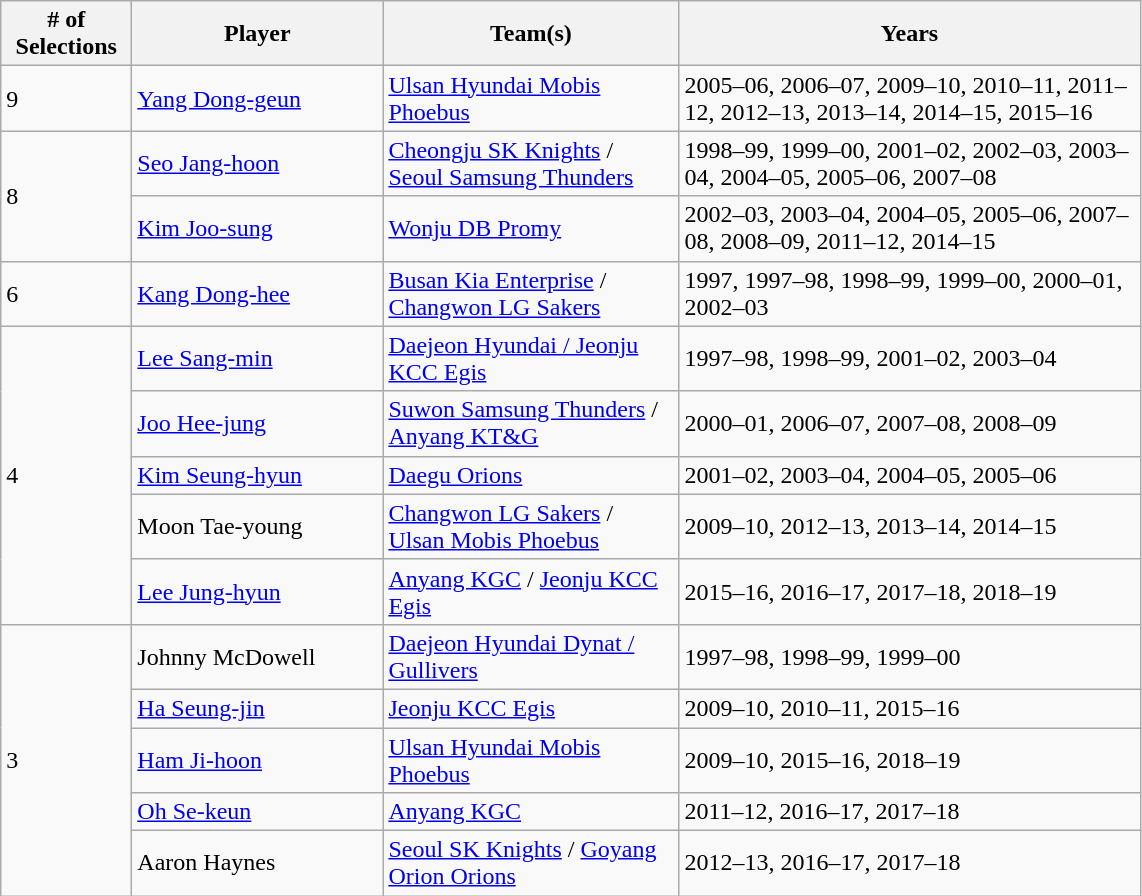<table class="wikitable sortable">
<tr>
<th width=80># of Selections</th>
<th width=160>Player</th>
<th width=190>Team(s)</th>
<th width=300>Years</th>
</tr>
<tr>
<td>9</td>
<td><a href='#'>Yang Dong-geun</a></td>
<td><a href='#'>Ulsan Hyundai Mobis Phoebus</a></td>
<td>2005–06, 2006–07, 2009–10, 2010–11, 2011–12, 2012–13, 2013–14, 2014–15, 2015–16</td>
</tr>
<tr>
<td rowspan="2">8</td>
<td><a href='#'>Seo Jang-hoon</a></td>
<td><a href='#'>Cheongju SK Knights</a> / <a href='#'>Seoul Samsung Thunders</a></td>
<td>1998–99, 1999–00, 2001–02, 2002–03, 2003–04, 2004–05, 2005–06, 2007–08</td>
</tr>
<tr>
<td><a href='#'>Kim Joo-sung</a></td>
<td><a href='#'>Wonju DB Promy</a></td>
<td>2002–03, 2003–04, 2004–05, 2005–06, 2007–08, 2008–09, 2011–12, 2014–15</td>
</tr>
<tr>
<td>6</td>
<td><a href='#'>Kang Dong-hee</a></td>
<td><a href='#'>Busan Kia Enterprise</a> / <a href='#'>Changwon LG Sakers</a></td>
<td>1997, 1997–98, 1998–99, 1999–00, 2000–01, 2002–03</td>
</tr>
<tr>
<td rowspan="5">4</td>
<td><a href='#'>Lee Sang-min</a></td>
<td><a href='#'>Daejeon Hyundai / Jeonju KCC Egis</a></td>
<td>1997–98, 1998–99, 2001–02, 2003–04</td>
</tr>
<tr>
<td><a href='#'>Joo Hee-jung</a></td>
<td><a href='#'>Suwon Samsung Thunders</a> / <a href='#'>Anyang KT&G</a></td>
<td>2000–01, 2006–07, 2007–08, 2008–09</td>
</tr>
<tr>
<td><a href='#'>Kim Seung-hyun</a></td>
<td><a href='#'>Daegu Orions</a></td>
<td>2001–02, 2003–04, 2004–05, 2005–06</td>
</tr>
<tr>
<td>Moon Tae-young</td>
<td><a href='#'>Changwon LG Sakers</a> / <a href='#'>Ulsan Mobis Phoebus</a></td>
<td>2009–10, 2012–13, 2013–14, 2014–15</td>
</tr>
<tr>
<td><a href='#'>Lee Jung-hyun</a></td>
<td><a href='#'>Anyang KGC</a> / <a href='#'>Jeonju KCC Egis</a></td>
<td>2015–16, 2016–17, 2017–18, 2018–19</td>
</tr>
<tr>
<td rowspan="5">3</td>
<td> Johnny McDowell</td>
<td><a href='#'>Daejeon Hyundai Dynat / Gullivers</a></td>
<td>1997–98, 1998–99, 1999–00</td>
</tr>
<tr>
<td><a href='#'>Ha Seung-jin</a></td>
<td><a href='#'>Jeonju KCC Egis</a></td>
<td>2009–10, 2010–11, 2015–16</td>
</tr>
<tr>
<td><a href='#'>Ham Ji-hoon</a></td>
<td><a href='#'>Ulsan Hyundai Mobis Phoebus</a></td>
<td>2009–10, 2015–16, 2018–19</td>
</tr>
<tr>
<td><a href='#'>Oh Se-keun</a></td>
<td><a href='#'>Anyang KGC</a></td>
<td>2011–12, 2016–17, 2017–18</td>
</tr>
<tr>
<td> Aaron Haynes</td>
<td><a href='#'>Seoul SK Knights</a> / <a href='#'>Goyang Orion Orions</a></td>
<td>2012–13, 2016–17, 2017–18</td>
</tr>
</table>
